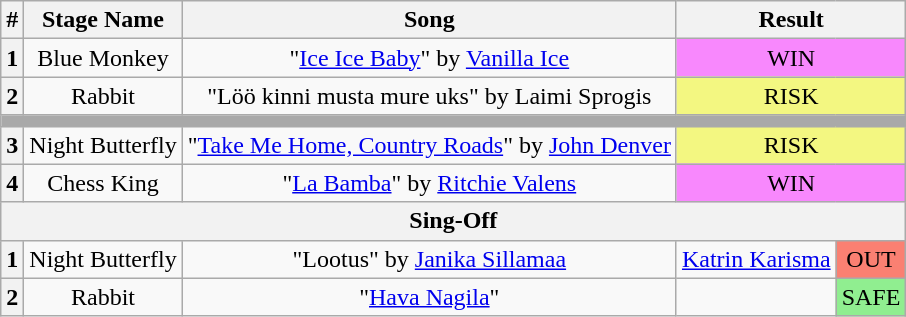<table class="wikitable plainrowheaders" style="text-align: center;">
<tr>
<th>#</th>
<th>Stage Name</th>
<th>Song</th>
<th colspan="2">Result</th>
</tr>
<tr>
<th>1</th>
<td>Blue Monkey</td>
<td>"<a href='#'>Ice Ice Baby</a>" by <a href='#'>Vanilla Ice</a></td>
<td colspan="2" bgcolor="#F888FD">WIN</td>
</tr>
<tr>
<th>2</th>
<td>Rabbit</td>
<td>"Löö kinni musta mure uks" by Laimi Sprogis</td>
<td colspan="2" bgcolor="#F3F781">RISK</td>
</tr>
<tr>
<td colspan="5" style="background:darkgray"></td>
</tr>
<tr>
<th>3</th>
<td>Night Butterfly</td>
<td>"<a href='#'>Take Me Home, Country Roads</a>" by <a href='#'>John Denver</a></td>
<td colspan="2" bgcolor="#F3F781">RISK</td>
</tr>
<tr>
<th>4</th>
<td>Chess King</td>
<td>"<a href='#'>La Bamba</a>" by <a href='#'>Ritchie Valens</a></td>
<td colspan="2" bgcolor="#F888FD">WIN</td>
</tr>
<tr>
<th colspan="5">Sing-Off</th>
</tr>
<tr>
<th>1</th>
<td>Night Butterfly</td>
<td>"Lootus" by <a href='#'>Janika Sillamaa</a></td>
<td><a href='#'>Katrin Karisma</a></td>
<td bgcolor="salmon">OUT</td>
</tr>
<tr>
<th>2</th>
<td>Rabbit</td>
<td>"<a href='#'>Hava Nagila</a>"</td>
<td></td>
<td bgcolor="lightgreen">SAFE</td>
</tr>
</table>
